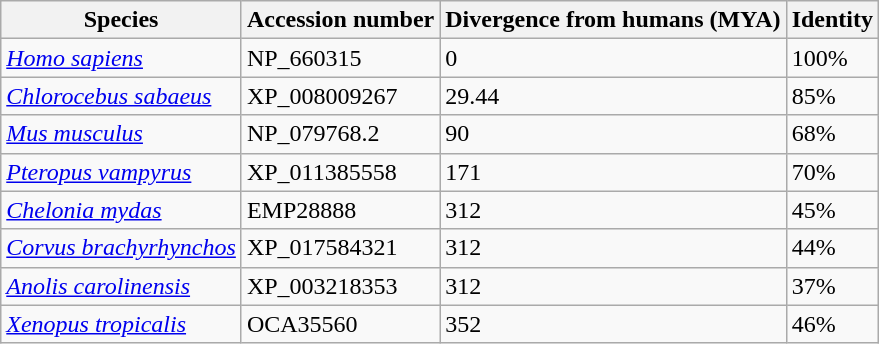<table class="wikitable sortable">
<tr>
<th>Species</th>
<th>Accession number</th>
<th>Divergence from humans (MYA)</th>
<th>Identity</th>
</tr>
<tr>
<td><em><a href='#'>Homo sapiens</a></em></td>
<td>NP_660315</td>
<td>0</td>
<td>100%</td>
</tr>
<tr>
<td><em><a href='#'>Chlorocebus sabaeus</a></em></td>
<td>XP_008009267</td>
<td>29.44</td>
<td>85%</td>
</tr>
<tr>
<td><em><a href='#'>Mus musculus</a></em></td>
<td>NP_079768.2</td>
<td>90</td>
<td>68%</td>
</tr>
<tr>
<td><em><a href='#'>Pteropus vampyrus</a></em></td>
<td>XP_011385558</td>
<td>171</td>
<td>70%</td>
</tr>
<tr>
<td><em><a href='#'>Chelonia mydas</a></em></td>
<td>EMP28888</td>
<td>312</td>
<td>45%</td>
</tr>
<tr>
<td><em><a href='#'>Corvus brachyrhynchos</a></em></td>
<td>XP_017584321</td>
<td>312</td>
<td>44%</td>
</tr>
<tr>
<td><em><a href='#'>Anolis carolinensis</a></em></td>
<td>XP_003218353</td>
<td>312</td>
<td>37%</td>
</tr>
<tr>
<td><em><a href='#'>Xenopus tropicalis</a></em></td>
<td>OCA35560</td>
<td>352</td>
<td>46%</td>
</tr>
</table>
